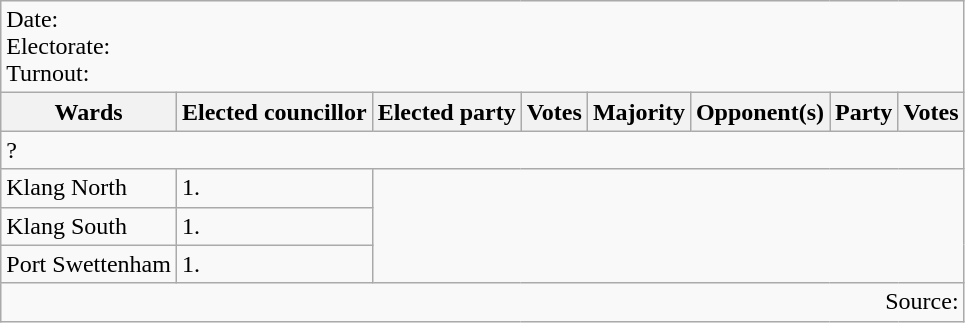<table class=wikitable>
<tr>
<td colspan=8>Date: <br>Electorate: <br>Turnout:</td>
</tr>
<tr>
<th>Wards</th>
<th>Elected councillor</th>
<th>Elected party</th>
<th>Votes</th>
<th>Majority</th>
<th>Opponent(s)</th>
<th>Party</th>
<th>Votes</th>
</tr>
<tr>
<td colspan=8>? </td>
</tr>
<tr>
<td>Klang North</td>
<td>1.</td>
</tr>
<tr>
<td>Klang South</td>
<td>1.</td>
</tr>
<tr>
<td>Port Swettenham</td>
<td>1.</td>
</tr>
<tr>
<td colspan=8 align=right>Source:</td>
</tr>
</table>
